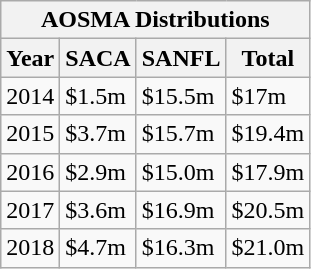<table class="wikitable">
<tr>
<th colspan="4">AOSMA Distributions</th>
</tr>
<tr>
<th>Year</th>
<th>SACA</th>
<th>SANFL</th>
<th>Total</th>
</tr>
<tr>
<td>2014</td>
<td>$1.5m</td>
<td>$15.5m</td>
<td>$17m</td>
</tr>
<tr>
<td>2015</td>
<td>$3.7m</td>
<td>$15.7m</td>
<td>$19.4m</td>
</tr>
<tr>
<td>2016</td>
<td>$2.9m</td>
<td>$15.0m</td>
<td>$17.9m</td>
</tr>
<tr>
<td>2017</td>
<td>$3.6m</td>
<td>$16.9m</td>
<td>$20.5m</td>
</tr>
<tr>
<td>2018</td>
<td>$4.7m</td>
<td>$16.3m</td>
<td>$21.0m</td>
</tr>
</table>
